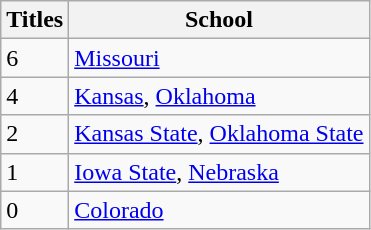<table class="wikitable" border="1">
<tr>
<th>Titles</th>
<th>School</th>
</tr>
<tr>
<td>6</td>
<td><a href='#'>Missouri</a></td>
</tr>
<tr>
<td>4</td>
<td><a href='#'>Kansas</a>, <a href='#'>Oklahoma</a></td>
</tr>
<tr>
<td>2</td>
<td><a href='#'>Kansas State</a>, <a href='#'>Oklahoma State</a></td>
</tr>
<tr>
<td>1</td>
<td><a href='#'>Iowa State</a>, <a href='#'>Nebraska</a></td>
</tr>
<tr>
<td>0</td>
<td><a href='#'>Colorado</a></td>
</tr>
</table>
